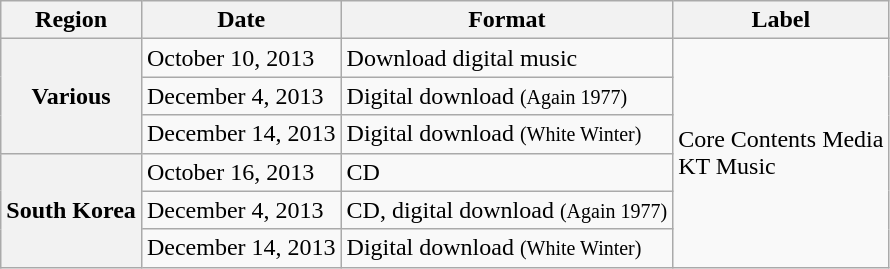<table class="wikitable plainrowheaders">
<tr>
<th scope="col">Region</th>
<th>Date</th>
<th>Format</th>
<th>Label</th>
</tr>
<tr>
<th rowspan="3" scope="row">Various</th>
<td>October 10, 2013</td>
<td>Download digital music</td>
<td rowspan="6">Core Contents Media<br>KT Music</td>
</tr>
<tr>
<td>December 4, 2013</td>
<td>Digital download <small>(Again 1977)</small></td>
</tr>
<tr>
<td>December 14, 2013</td>
<td>Digital download <small>(White Winter)</small></td>
</tr>
<tr>
<th rowspan="3" scope="row">South Korea</th>
<td>October 16, 2013</td>
<td>CD</td>
</tr>
<tr>
<td>December 4, 2013</td>
<td>CD, digital download <small>(Again 1977)</small></td>
</tr>
<tr>
<td>December 14, 2013</td>
<td>Digital download <small>(White Winter)</small></td>
</tr>
</table>
